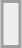<table style="border-spacing: 4px;; margin: 1em auto; border: 2px solid #9d9d9d; background-color:#eeeeee">
<tr>
<td><br></td>
</tr>
</table>
